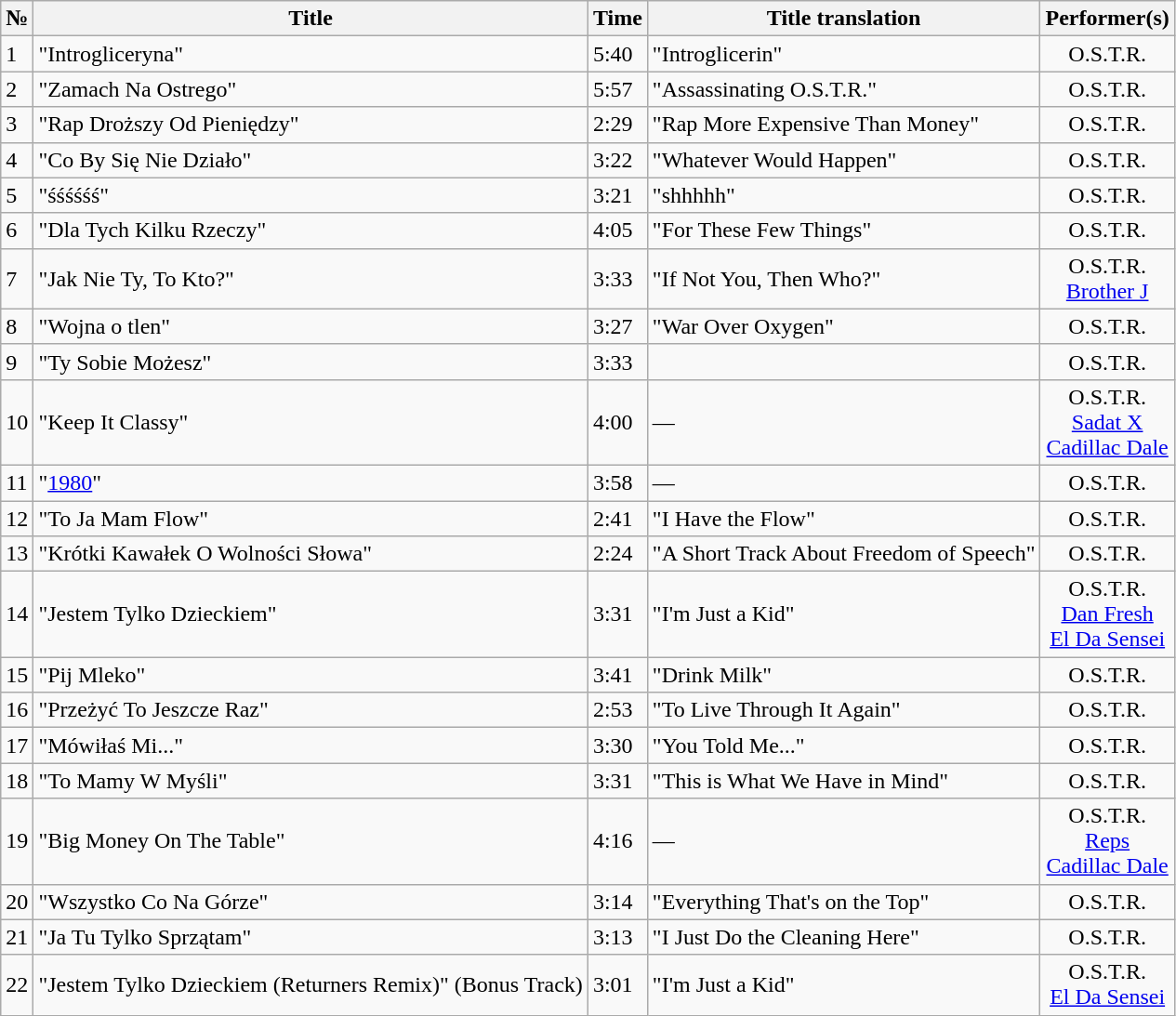<table class="wikitable">
<tr>
<th align="center">№</th>
<th align="center">Title</th>
<th align="center">Time</th>
<th align="center">Title translation</th>
<th align="center">Performer(s)</th>
</tr>
<tr>
<td>1</td>
<td>"Introgliceryna"</td>
<td>5:40</td>
<td>"Introglicerin"</td>
<td style="text-align:center;">O.S.T.R.</td>
</tr>
<tr>
<td>2</td>
<td>"Zamach Na Ostrego"</td>
<td>5:57</td>
<td>"Assassinating O.S.T.R."</td>
<td style="text-align:center;">O.S.T.R.</td>
</tr>
<tr>
<td>3</td>
<td>"Rap Droższy Od Pieniędzy"</td>
<td>2:29</td>
<td>"Rap More Expensive Than Money"</td>
<td style="text-align:center;">O.S.T.R.</td>
</tr>
<tr>
<td>4</td>
<td>"Co By Się Nie Działo"</td>
<td>3:22</td>
<td>"Whatever Would Happen"</td>
<td style="text-align:center;">O.S.T.R.</td>
</tr>
<tr>
<td>5</td>
<td>"śśśśśś"</td>
<td>3:21</td>
<td>"shhhhh"</td>
<td style="text-align:center;">O.S.T.R.</td>
</tr>
<tr>
<td>6</td>
<td>"Dla Tych Kilku Rzeczy"</td>
<td>4:05</td>
<td>"For These Few Things"</td>
<td style="text-align:center;">O.S.T.R.</td>
</tr>
<tr>
<td>7</td>
<td>"Jak Nie Ty, To Kto?"</td>
<td>3:33</td>
<td>"If Not You, Then Who?"</td>
<td style="text-align:center;">O.S.T.R.<br><a href='#'>Brother J</a></td>
</tr>
<tr>
<td>8</td>
<td>"Wojna o tlen"</td>
<td>3:27</td>
<td>"War Over Oxygen"</td>
<td style="text-align:center;">O.S.T.R.</td>
</tr>
<tr>
<td>9</td>
<td>"Ty Sobie Możesz"</td>
<td>3:33</td>
<td></td>
<td style="text-align:center;">O.S.T.R.</td>
</tr>
<tr>
<td>10</td>
<td>"Keep It Classy"</td>
<td>4:00</td>
<td>—</td>
<td style="text-align:center;">O.S.T.R.<br><a href='#'>Sadat X</a><br><a href='#'>Cadillac Dale</a></td>
</tr>
<tr>
<td>11</td>
<td>"<a href='#'>1980</a>"</td>
<td>3:58</td>
<td>—</td>
<td style="text-align:center;">O.S.T.R.</td>
</tr>
<tr>
<td>12</td>
<td>"To Ja Mam Flow"</td>
<td>2:41</td>
<td>"I Have the Flow"</td>
<td style="text-align:center;">O.S.T.R.</td>
</tr>
<tr>
<td>13</td>
<td>"Krótki Kawałek O Wolności Słowa"</td>
<td>2:24</td>
<td>"A Short Track About Freedom of Speech"</td>
<td style="text-align:center;">O.S.T.R.</td>
</tr>
<tr>
<td>14</td>
<td>"Jestem Tylko Dzieckiem"</td>
<td>3:31</td>
<td>"I'm Just a Kid"</td>
<td style="text-align:center;">O.S.T.R.<br><a href='#'>Dan Fresh</a><br><a href='#'>El Da Sensei</a></td>
</tr>
<tr>
<td>15</td>
<td>"Pij Mleko"</td>
<td>3:41</td>
<td>"Drink Milk"</td>
<td style="text-align:center;">O.S.T.R.</td>
</tr>
<tr>
<td>16</td>
<td>"Przeżyć To Jeszcze Raz"</td>
<td>2:53</td>
<td>"To Live Through It Again"</td>
<td style="text-align:center;">O.S.T.R.</td>
</tr>
<tr>
<td>17</td>
<td>"Mówiłaś Mi..."</td>
<td>3:30</td>
<td>"You Told Me..."</td>
<td style="text-align:center;">O.S.T.R.</td>
</tr>
<tr>
<td>18</td>
<td>"To Mamy W Myśli"</td>
<td>3:31</td>
<td>"This is What We Have in Mind"</td>
<td style="text-align:center;">O.S.T.R.</td>
</tr>
<tr>
<td>19</td>
<td>"Big Money On The Table"</td>
<td>4:16</td>
<td>—</td>
<td style="text-align:center;">O.S.T.R.<br><a href='#'>Reps</a><br><a href='#'>Cadillac Dale</a></td>
</tr>
<tr>
<td>20</td>
<td>"Wszystko Co Na Górze"</td>
<td>3:14</td>
<td>"Everything That's on the Top"</td>
<td style="text-align:center;">O.S.T.R.</td>
</tr>
<tr>
<td>21</td>
<td>"Ja Tu Tylko Sprzątam"</td>
<td>3:13</td>
<td>"I Just Do the Cleaning Here"</td>
<td style="text-align:center;">O.S.T.R.</td>
</tr>
<tr>
<td>22</td>
<td>"Jestem Tylko Dzieckiem (Returners Remix)" (Bonus Track)</td>
<td>3:01</td>
<td>"I'm Just a Kid"</td>
<td style="text-align:center;">O.S.T.R.<br><a href='#'>El Da Sensei</a></td>
</tr>
</table>
